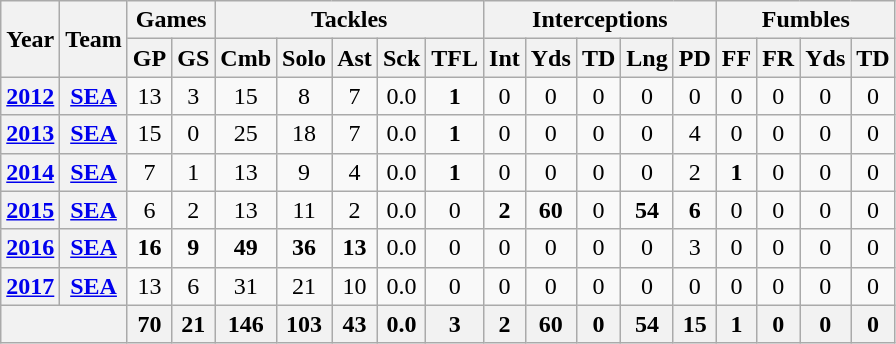<table class="wikitable" style="text-align:center">
<tr>
<th rowspan="2">Year</th>
<th rowspan="2">Team</th>
<th colspan="2">Games</th>
<th colspan="5">Tackles</th>
<th colspan="5">Interceptions</th>
<th colspan="4">Fumbles</th>
</tr>
<tr>
<th>GP</th>
<th>GS</th>
<th>Cmb</th>
<th>Solo</th>
<th>Ast</th>
<th>Sck</th>
<th>TFL</th>
<th>Int</th>
<th>Yds</th>
<th>TD</th>
<th>Lng</th>
<th>PD</th>
<th>FF</th>
<th>FR</th>
<th>Yds</th>
<th>TD</th>
</tr>
<tr>
<th><a href='#'>2012</a></th>
<th><a href='#'>SEA</a></th>
<td>13</td>
<td>3</td>
<td>15</td>
<td>8</td>
<td>7</td>
<td>0.0</td>
<td><strong>1</strong></td>
<td>0</td>
<td>0</td>
<td>0</td>
<td>0</td>
<td>0</td>
<td>0</td>
<td>0</td>
<td>0</td>
<td>0</td>
</tr>
<tr>
<th><a href='#'>2013</a></th>
<th><a href='#'>SEA</a></th>
<td>15</td>
<td>0</td>
<td>25</td>
<td>18</td>
<td>7</td>
<td>0.0</td>
<td><strong>1</strong></td>
<td>0</td>
<td>0</td>
<td>0</td>
<td>0</td>
<td>4</td>
<td>0</td>
<td>0</td>
<td>0</td>
<td>0</td>
</tr>
<tr>
<th><a href='#'>2014</a></th>
<th><a href='#'>SEA</a></th>
<td>7</td>
<td>1</td>
<td>13</td>
<td>9</td>
<td>4</td>
<td>0.0</td>
<td><strong>1</strong></td>
<td>0</td>
<td>0</td>
<td>0</td>
<td>0</td>
<td>2</td>
<td><strong>1</strong></td>
<td>0</td>
<td>0</td>
<td>0</td>
</tr>
<tr>
<th><a href='#'>2015</a></th>
<th><a href='#'>SEA</a></th>
<td>6</td>
<td>2</td>
<td>13</td>
<td>11</td>
<td>2</td>
<td>0.0</td>
<td>0</td>
<td><strong>2</strong></td>
<td><strong>60</strong></td>
<td>0</td>
<td><strong>54</strong></td>
<td><strong>6</strong></td>
<td>0</td>
<td>0</td>
<td>0</td>
<td>0</td>
</tr>
<tr>
<th><a href='#'>2016</a></th>
<th><a href='#'>SEA</a></th>
<td><strong>16</strong></td>
<td><strong>9</strong></td>
<td><strong>49</strong></td>
<td><strong>36</strong></td>
<td><strong>13</strong></td>
<td>0.0</td>
<td>0</td>
<td>0</td>
<td>0</td>
<td>0</td>
<td>0</td>
<td>3</td>
<td>0</td>
<td>0</td>
<td>0</td>
<td>0</td>
</tr>
<tr>
<th><a href='#'>2017</a></th>
<th><a href='#'>SEA</a></th>
<td>13</td>
<td>6</td>
<td>31</td>
<td>21</td>
<td>10</td>
<td>0.0</td>
<td>0</td>
<td>0</td>
<td>0</td>
<td>0</td>
<td>0</td>
<td>0</td>
<td>0</td>
<td>0</td>
<td>0</td>
<td>0</td>
</tr>
<tr>
<th colspan="2"></th>
<th>70</th>
<th>21</th>
<th>146</th>
<th>103</th>
<th>43</th>
<th>0.0</th>
<th>3</th>
<th>2</th>
<th>60</th>
<th>0</th>
<th>54</th>
<th>15</th>
<th>1</th>
<th>0</th>
<th>0</th>
<th>0</th>
</tr>
</table>
